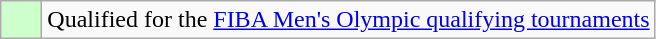<table class="wikitable">
<tr>
<td width=20px bgcolor="#ccffcc"></td>
<td>Qualified for the <a href='#'>FIBA Men's Olympic qualifying tournaments</a></td>
</tr>
</table>
